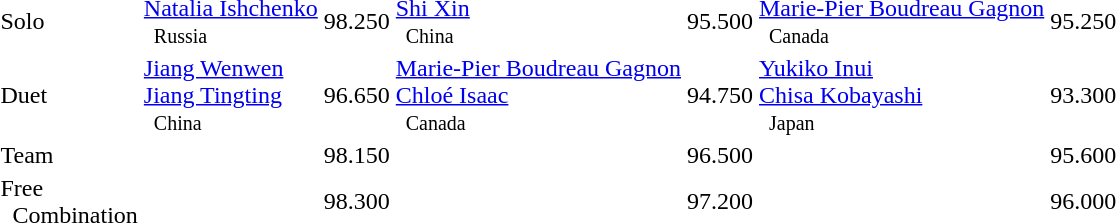<table>
<tr>
<td>Solo</td>
<td><a href='#'>Natalia Ishchenko</a> <small><br>   Russia </small></td>
<td>98.250</td>
<td><a href='#'>Shi Xin</a> <small><br>   China </small></td>
<td>95.500</td>
<td><a href='#'>Marie-Pier Boudreau Gagnon</a> <small><br>   Canada </small></td>
<td>95.250</td>
</tr>
<tr>
<td>Duet</td>
<td><a href='#'>Jiang Wenwen</a> <br> <a href='#'>Jiang Tingting</a> <small><br>   China </small></td>
<td>96.650</td>
<td><a href='#'>Marie-Pier Boudreau Gagnon</a> <br> <a href='#'>Chloé Isaac</a> <small><br>   Canada </small></td>
<td>94.750</td>
<td><a href='#'>Yukiko Inui</a> <br> <a href='#'>Chisa Kobayashi</a> <small><br>   Japan </small></td>
<td>93.300</td>
</tr>
<tr>
<td>Team</td>
<td></td>
<td>98.150</td>
<td></td>
<td>96.500</td>
<td></td>
<td>95.600</td>
</tr>
<tr>
<td>Free <br>  Combination</td>
<td></td>
<td>98.300</td>
<td></td>
<td>97.200</td>
<td></td>
<td>96.000</td>
</tr>
<tr>
</tr>
</table>
